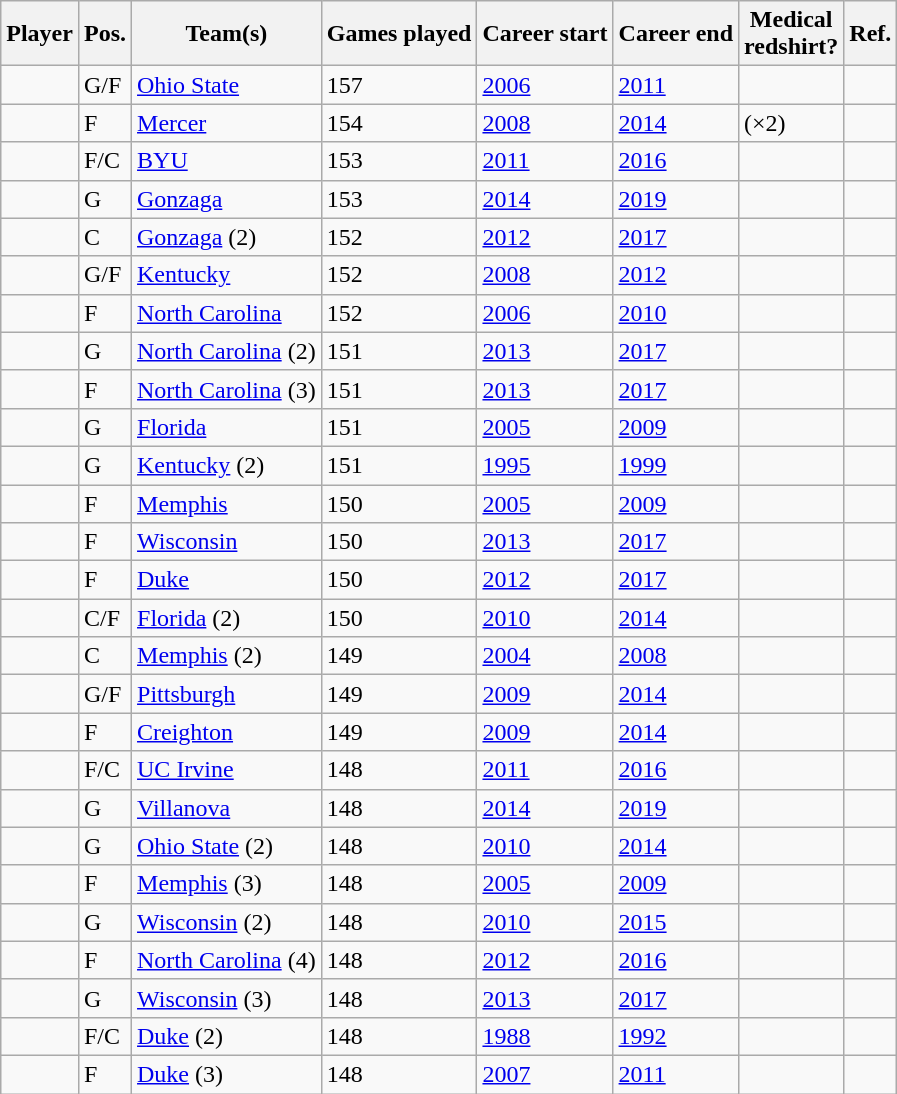<table class="wikitable sortable">
<tr>
<th>Player</th>
<th>Pos.</th>
<th>Team(s)</th>
<th>Games played</th>
<th>Career start</th>
<th>Career end</th>
<th>Medical<br>redshirt?</th>
<th class="unsortable">Ref.</th>
</tr>
<tr>
<td></td>
<td>G/F</td>
<td><a href='#'>Ohio State</a></td>
<td>157</td>
<td><a href='#'>2006</a></td>
<td><a href='#'>2011</a></td>
<td></td>
<td align=center></td>
</tr>
<tr>
<td> </td>
<td>F</td>
<td><a href='#'>Mercer</a></td>
<td>154</td>
<td><a href='#'>2008</a></td>
<td><a href='#'>2014</a></td>
<td> (×2)</td>
<td align=center></td>
</tr>
<tr>
<td></td>
<td>F/C</td>
<td><a href='#'>BYU</a></td>
<td>153</td>
<td><a href='#'>2011</a></td>
<td><a href='#'>2016</a></td>
<td></td>
<td align=center></td>
</tr>
<tr>
<td></td>
<td>G</td>
<td><a href='#'>Gonzaga</a></td>
<td>153</td>
<td><a href='#'>2014</a></td>
<td><a href='#'>2019</a></td>
<td></td>
<td align=center></td>
</tr>
<tr>
<td></td>
<td>C</td>
<td><a href='#'>Gonzaga</a> (2)</td>
<td>152</td>
<td><a href='#'>2012</a></td>
<td><a href='#'>2017</a></td>
<td></td>
<td align=center></td>
</tr>
<tr>
<td></td>
<td>G/F</td>
<td><a href='#'>Kentucky</a></td>
<td>152</td>
<td><a href='#'>2008</a></td>
<td><a href='#'>2012</a></td>
<td></td>
<td align=center></td>
</tr>
<tr>
<td></td>
<td>F</td>
<td><a href='#'>North Carolina</a></td>
<td>152</td>
<td><a href='#'>2006</a></td>
<td><a href='#'>2010</a></td>
<td></td>
<td align=center></td>
</tr>
<tr>
<td></td>
<td>G</td>
<td><a href='#'>North Carolina</a> (2)</td>
<td>151</td>
<td><a href='#'>2013</a></td>
<td><a href='#'>2017</a></td>
<td></td>
<td align=center></td>
</tr>
<tr>
<td></td>
<td>F</td>
<td><a href='#'>North Carolina</a> (3)</td>
<td>151</td>
<td><a href='#'>2013</a></td>
<td><a href='#'>2017</a></td>
<td></td>
<td align=center></td>
</tr>
<tr>
<td></td>
<td>G</td>
<td><a href='#'>Florida</a></td>
<td>151</td>
<td><a href='#'>2005</a></td>
<td><a href='#'>2009</a></td>
<td></td>
<td align=center></td>
</tr>
<tr>
<td></td>
<td>G</td>
<td><a href='#'>Kentucky</a> (2)</td>
<td>151</td>
<td><a href='#'>1995</a></td>
<td><a href='#'>1999</a></td>
<td></td>
<td align=center></td>
</tr>
<tr>
<td></td>
<td>F</td>
<td><a href='#'>Memphis</a></td>
<td>150</td>
<td><a href='#'>2005</a></td>
<td><a href='#'>2009</a></td>
<td></td>
<td align=center></td>
</tr>
<tr>
<td></td>
<td>F</td>
<td><a href='#'>Wisconsin</a></td>
<td>150</td>
<td><a href='#'>2013</a></td>
<td><a href='#'>2017</a></td>
<td></td>
<td align=center></td>
</tr>
<tr>
<td></td>
<td>F</td>
<td><a href='#'>Duke</a></td>
<td>150</td>
<td><a href='#'>2012</a></td>
<td><a href='#'>2017</a></td>
<td></td>
<td align=center></td>
</tr>
<tr>
<td></td>
<td>C/F</td>
<td><a href='#'>Florida</a> (2)</td>
<td>150</td>
<td><a href='#'>2010</a></td>
<td><a href='#'>2014</a></td>
<td></td>
<td align=center></td>
</tr>
<tr>
<td></td>
<td>C</td>
<td><a href='#'>Memphis</a> (2)</td>
<td>149</td>
<td><a href='#'>2004</a></td>
<td><a href='#'>2008</a></td>
<td></td>
<td align=center></td>
</tr>
<tr>
<td></td>
<td>G/F</td>
<td><a href='#'>Pittsburgh</a></td>
<td>149</td>
<td><a href='#'>2009</a></td>
<td><a href='#'>2014</a></td>
<td></td>
<td align=center></td>
</tr>
<tr>
<td></td>
<td>F</td>
<td><a href='#'>Creighton</a></td>
<td>149</td>
<td><a href='#'>2009</a></td>
<td><a href='#'>2014</a></td>
<td></td>
<td align=center></td>
</tr>
<tr>
<td></td>
<td>F/C</td>
<td><a href='#'>UC Irvine</a></td>
<td>148</td>
<td><a href='#'>2011</a></td>
<td><a href='#'>2016</a></td>
<td></td>
<td align=center></td>
</tr>
<tr>
<td></td>
<td>G</td>
<td><a href='#'>Villanova</a></td>
<td>148</td>
<td><a href='#'>2014</a></td>
<td><a href='#'>2019</a></td>
<td></td>
<td align=center></td>
</tr>
<tr>
<td></td>
<td>G</td>
<td><a href='#'>Ohio State</a> (2)</td>
<td>148</td>
<td><a href='#'>2010</a></td>
<td><a href='#'>2014</a></td>
<td></td>
<td align=center></td>
</tr>
<tr>
<td></td>
<td>F</td>
<td><a href='#'>Memphis</a> (3)</td>
<td>148</td>
<td><a href='#'>2005</a></td>
<td><a href='#'>2009</a></td>
<td></td>
<td align=center></td>
</tr>
<tr>
<td></td>
<td>G</td>
<td><a href='#'>Wisconsin</a> (2)</td>
<td>148</td>
<td><a href='#'>2010</a></td>
<td><a href='#'>2015</a></td>
<td></td>
<td align=center></td>
</tr>
<tr>
<td></td>
<td>F</td>
<td><a href='#'>North Carolina</a> (4)</td>
<td>148</td>
<td><a href='#'>2012</a></td>
<td><a href='#'>2016</a></td>
<td></td>
<td align=center></td>
</tr>
<tr>
<td></td>
<td>G</td>
<td><a href='#'>Wisconsin</a> (3)</td>
<td>148</td>
<td><a href='#'>2013</a></td>
<td><a href='#'>2017</a></td>
<td></td>
<td align=center></td>
</tr>
<tr>
<td></td>
<td>F/C</td>
<td><a href='#'>Duke</a> (2)</td>
<td>148</td>
<td><a href='#'>1988</a></td>
<td><a href='#'>1992</a></td>
<td></td>
<td align=center></td>
</tr>
<tr>
<td></td>
<td>F</td>
<td><a href='#'>Duke</a> (3)</td>
<td>148</td>
<td><a href='#'>2007</a></td>
<td><a href='#'>2011</a></td>
<td></td>
<td align=center></td>
</tr>
</table>
